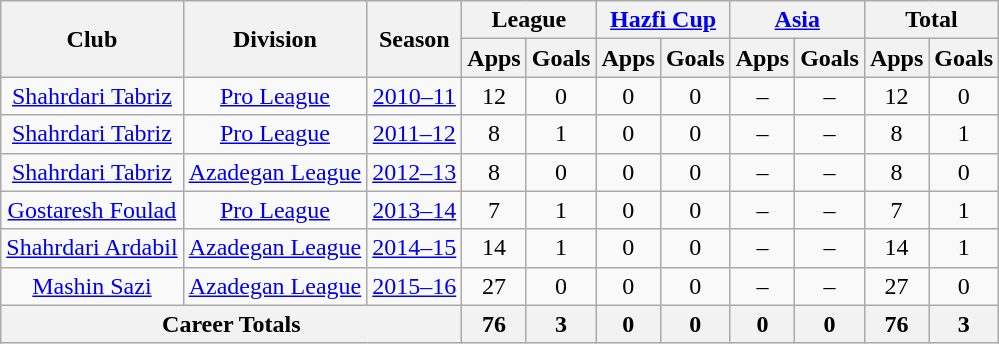<table class="wikitable" style="text-align: center;">
<tr>
<th rowspan="2">Club</th>
<th rowspan="2">Division</th>
<th rowspan="2">Season</th>
<th colspan="2">League</th>
<th colspan="2"><a href='#'>Hazfi Cup</a></th>
<th colspan="2"><a href='#'>Asia</a></th>
<th colspan="2">Total</th>
</tr>
<tr>
<th>Apps</th>
<th>Goals</th>
<th>Apps</th>
<th>Goals</th>
<th>Apps</th>
<th>Goals</th>
<th>Apps</th>
<th>Goals</th>
</tr>
<tr>
<td><a href='#'>Shahrdari Tabriz</a></td>
<td><a href='#'>Pro League</a></td>
<td><a href='#'>2010–11</a></td>
<td>12</td>
<td>0</td>
<td>0</td>
<td>0</td>
<td>–</td>
<td>–</td>
<td>12</td>
<td>0</td>
</tr>
<tr>
<td><a href='#'>Shahrdari Tabriz</a></td>
<td><a href='#'>Pro League</a></td>
<td><a href='#'>2011–12</a></td>
<td>8</td>
<td>1</td>
<td>0</td>
<td>0</td>
<td>–</td>
<td>–</td>
<td>8</td>
<td>1</td>
</tr>
<tr>
<td><a href='#'>Shahrdari Tabriz</a></td>
<td><a href='#'>Azadegan League</a></td>
<td><a href='#'>2012–13</a></td>
<td>8</td>
<td>0</td>
<td>0</td>
<td>0</td>
<td>–</td>
<td>–</td>
<td>8</td>
<td>0</td>
</tr>
<tr>
<td><a href='#'>Gostaresh Foulad</a></td>
<td><a href='#'>Pro League</a></td>
<td><a href='#'>2013–14</a></td>
<td>7</td>
<td>1</td>
<td>0</td>
<td>0</td>
<td>–</td>
<td>–</td>
<td>7</td>
<td>1</td>
</tr>
<tr>
<td><a href='#'>Shahrdari Ardabil</a></td>
<td><a href='#'>Azadegan League</a></td>
<td><a href='#'>2014–15</a></td>
<td>14</td>
<td>1</td>
<td>0</td>
<td>0</td>
<td>–</td>
<td>–</td>
<td>14</td>
<td>1</td>
</tr>
<tr>
<td><a href='#'>Mashin Sazi</a></td>
<td><a href='#'>Azadegan League</a></td>
<td><a href='#'>2015–16</a></td>
<td>27</td>
<td>0</td>
<td>0</td>
<td>0</td>
<td>–</td>
<td>–</td>
<td>27</td>
<td>0</td>
</tr>
<tr>
<th colspan=3>Career Totals</th>
<th>76</th>
<th>3</th>
<th>0</th>
<th>0</th>
<th>0</th>
<th>0</th>
<th>76</th>
<th>3</th>
</tr>
</table>
